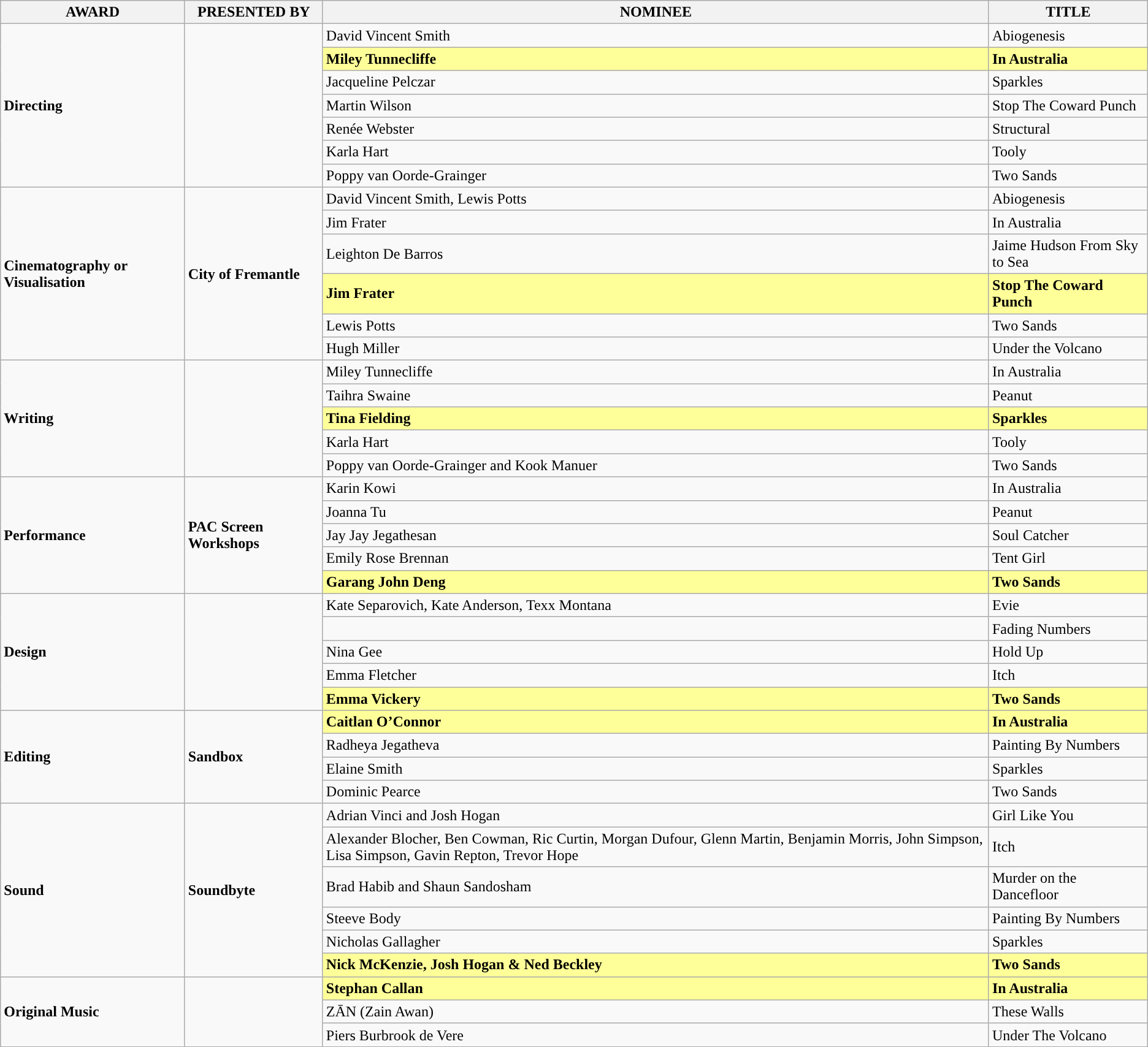<table class="wikitable sortable mw-collapsible">
<tr>
<th>AWARD</th>
<th>PRESENTED BY</th>
<th>NOMINEE</th>
<th>TITLE</th>
</tr>
<tr>
<td rowspan="7"><strong>Directing</strong></td>
<td rowspan="7"></td>
<td>David Vincent Smith</td>
<td>Abiogenesis</td>
</tr>
<tr>
<td style="background:#ff9;"><strong>Miley Tunnecliffe</strong></td>
<td style="background:#ff9;"><strong>In Australia</strong></td>
</tr>
<tr>
<td>Jacqueline Pelczar</td>
<td>Sparkles</td>
</tr>
<tr>
<td>Martin Wilson</td>
<td>Stop The Coward Punch</td>
</tr>
<tr>
<td>Renée Webster</td>
<td>Structural</td>
</tr>
<tr>
<td>Karla Hart</td>
<td>Tooly</td>
</tr>
<tr>
<td>Poppy van Oorde-Grainger</td>
<td>Two Sands</td>
</tr>
<tr>
<td rowspan="6"><strong>Cinematography or Visualisation</strong></td>
<td rowspan="6"><strong>City of Fremantle</strong></td>
<td>David Vincent Smith, Lewis Potts</td>
<td>Abiogenesis</td>
</tr>
<tr>
<td>Jim Frater</td>
<td>In Australia</td>
</tr>
<tr>
<td>Leighton De Barros</td>
<td>Jaime Hudson From Sky to Sea</td>
</tr>
<tr>
<td style="background:#ff9;"><strong>Jim Frater</strong></td>
<td style="background:#ff9;"><strong>Stop The Coward Punch</strong></td>
</tr>
<tr>
<td>Lewis Potts</td>
<td>Two Sands</td>
</tr>
<tr>
<td>Hugh Miller</td>
<td>Under the Volcano</td>
</tr>
<tr>
<td rowspan="5"><strong>Writing</strong></td>
<td rowspan="5"></td>
<td>Miley Tunnecliffe</td>
<td>In Australia</td>
</tr>
<tr>
<td>Taihra Swaine</td>
<td>Peanut</td>
</tr>
<tr>
<td style="background:#ff9;"><strong>Tina Fielding</strong></td>
<td style="background:#ff9;"><strong>Sparkles</strong></td>
</tr>
<tr>
<td>Karla Hart</td>
<td>Tooly</td>
</tr>
<tr>
<td>Poppy van Oorde-Grainger and Kook Manuer</td>
<td>Two Sands</td>
</tr>
<tr>
<td rowspan="5"><strong>Performance</strong></td>
<td rowspan="5"><strong>PAC Screen Workshops</strong></td>
<td>Karin Kowi</td>
<td>In Australia</td>
</tr>
<tr>
<td>Joanna Tu</td>
<td>Peanut</td>
</tr>
<tr>
<td>Jay Jay Jegathesan</td>
<td>Soul Catcher</td>
</tr>
<tr>
<td>Emily Rose Brennan</td>
<td>Tent Girl</td>
</tr>
<tr>
<td style="background:#ff9;"><strong>Garang John Deng</strong></td>
<td style="background:#ff9;"><strong>Two Sands</strong></td>
</tr>
<tr>
<td rowspan="5"><strong>Design</strong></td>
<td rowspan="5"></td>
<td>Kate Separovich, Kate Anderson, Texx Montana</td>
<td>Evie</td>
</tr>
<tr>
<td></td>
<td>Fading Numbers</td>
</tr>
<tr>
<td>Nina Gee</td>
<td>Hold Up</td>
</tr>
<tr>
<td>Emma Fletcher</td>
<td>Itch</td>
</tr>
<tr>
<td style="background:#ff9;"><strong>Emma Vickery</strong></td>
<td style="background:#ff9;"><strong>Two Sands</strong></td>
</tr>
<tr>
<td rowspan="4"><strong>Editing</strong></td>
<td rowspan="4"><strong>Sandbox</strong></td>
<td style="background:#ff9;"><strong>Caitlan O’Connor</strong></td>
<td style="background:#ff9;"><strong>In Australia</strong></td>
</tr>
<tr>
<td>Radheya Jegatheva</td>
<td>Painting By Numbers</td>
</tr>
<tr>
<td>Elaine Smith</td>
<td>Sparkles</td>
</tr>
<tr>
<td>Dominic Pearce</td>
<td>Two Sands</td>
</tr>
<tr>
<td rowspan="6"><strong>Sound</strong></td>
<td rowspan="6"><strong>Soundbyte</strong></td>
<td>Adrian Vinci and Josh Hogan</td>
<td>Girl Like You</td>
</tr>
<tr>
<td>Alexander Blocher, Ben Cowman, Ric Curtin, Morgan Dufour, Glenn Martin, Benjamin Morris, John Simpson, Lisa Simpson, Gavin Repton, Trevor Hope</td>
<td>Itch</td>
</tr>
<tr>
<td>Brad Habib and Shaun Sandosham</td>
<td>Murder on the Dancefloor</td>
</tr>
<tr>
<td>Steeve Body</td>
<td>Painting By Numbers</td>
</tr>
<tr>
<td>Nicholas Gallagher</td>
<td>Sparkles</td>
</tr>
<tr>
<td style="background:#ff9;"><strong>Nick McKenzie, Josh Hogan & Ned Beckley</strong></td>
<td style="background:#ff9;"><strong>Two Sands</strong></td>
</tr>
<tr>
<td rowspan="3"><strong>Original Music</strong></td>
<td rowspan="3"></td>
<td style="background:#ff9;"><strong>Stephan Callan</strong></td>
<td style="background:#ff9;"><strong>In Australia</strong></td>
</tr>
<tr>
<td>ZĀN (Zain Awan)</td>
<td>These Walls</td>
</tr>
<tr>
<td>Piers Burbrook de Vere</td>
<td>Under The Volcano</td>
</tr>
</table>
